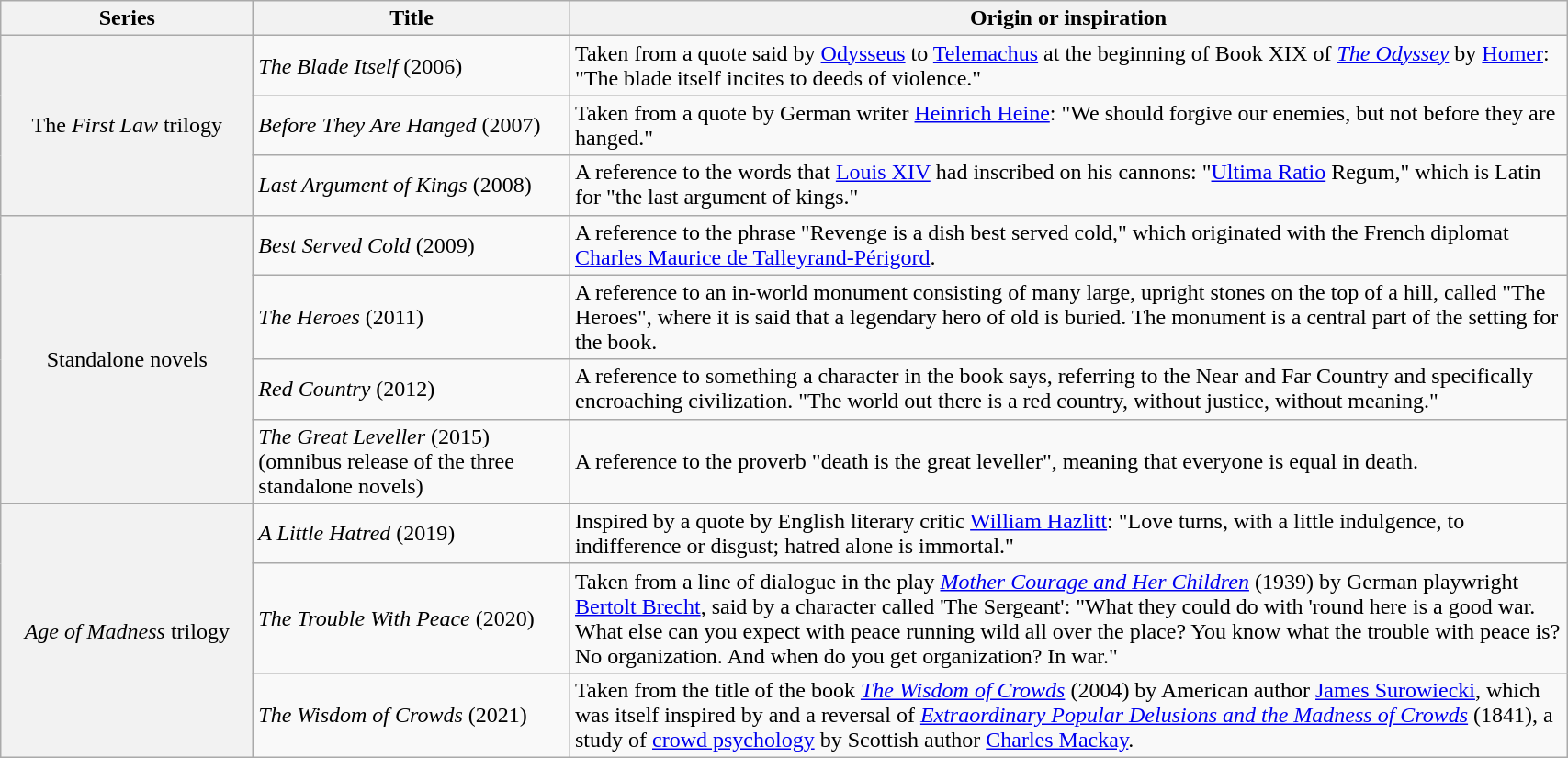<table class="wikitable sortable" style="max-width: 90%">
<tr>
<th scope=col style="min-width: 11em">Series</th>
<th scope=col style="min-width: 12em">Title</th>
<th scope=col>Origin or inspiration</th>
</tr>
<tr>
<th scope=row style="font-weight: normal" rowspan=3>The <em>First Law</em> trilogy</th>
<td><em>The Blade Itself</em> (2006)</td>
<td>Taken from a quote said by <a href='#'>Odysseus</a> to <a href='#'>Telemachus</a> at the beginning of Book XIX of <em><a href='#'>The Odyssey</a></em> by <a href='#'>Homer</a>: "The blade itself incites to deeds of violence."</td>
</tr>
<tr>
<td><em>Before They Are Hanged</em> (2007)</td>
<td>Taken from a quote by German writer <a href='#'>Heinrich Heine</a>: "We should forgive our enemies, but not before they are hanged."</td>
</tr>
<tr>
<td><em>Last Argument of Kings</em> (2008)</td>
<td>A reference to the words that <a href='#'>Louis XIV</a> had inscribed on his cannons: "<a href='#'>Ultima Ratio</a> Regum," which is Latin for "the last argument of kings."</td>
</tr>
<tr>
<th scope=row style="font-weight: normal" rowspan=4>Standalone novels</th>
<td><em>Best Served Cold</em> (2009)</td>
<td>A reference to the phrase "Revenge is a dish best served cold," which originated with the French diplomat <a href='#'>Charles Maurice de Talleyrand-Périgord</a>.</td>
</tr>
<tr>
<td><em>The Heroes</em> (2011)</td>
<td>A reference to an in-world monument consisting of many large, upright stones on the top of a hill, called "The Heroes", where it is said that a legendary hero of old is buried. The monument is a central part of the setting for the book.</td>
</tr>
<tr>
<td><em>Red Country</em> (2012)</td>
<td>A reference to something a character in the book says, referring to the Near and Far Country and specifically encroaching civilization. "The world out there is a red country, without justice, without meaning."</td>
</tr>
<tr>
<td><em>The Great Leveller</em> (2015)<br>(omnibus release of the three standalone novels)</td>
<td>A reference to the proverb "death is the great leveller", meaning that everyone is equal in death.</td>
</tr>
<tr>
<th scope=row style="font-weight: normal" rowspan=3><em>Age of Madness</em> trilogy</th>
<td><em>A Little Hatred</em> (2019)</td>
<td>Inspired by a quote by English literary critic <a href='#'>William Hazlitt</a>: "Love turns, with a little indulgence, to indifference or disgust; hatred alone is immortal."</td>
</tr>
<tr>
<td><em>The Trouble With Peace</em> (2020)</td>
<td>Taken from a line of dialogue in the play <em><a href='#'>Mother Courage and Her Children</a></em> (1939) by German playwright <a href='#'>Bertolt Brecht</a>, said by a character called 'The Sergeant': "What they could do with 'round here is a good war. What else can you expect with peace running wild all over the place? You know what the trouble with peace is? No organization. And when do you get organization? In war."</td>
</tr>
<tr>
<td><em>The Wisdom of Crowds</em> (2021)</td>
<td>Taken from the title of the book <em><a href='#'>The Wisdom of Crowds</a></em> (2004) by American author <a href='#'>James Surowiecki</a>, which was itself inspired by and a reversal of <em><a href='#'>Extraordinary Popular Delusions and the Madness of Crowds</a></em> (1841), a study of <a href='#'>crowd psychology</a> by Scottish author <a href='#'>Charles Mackay</a>.</td>
</tr>
</table>
